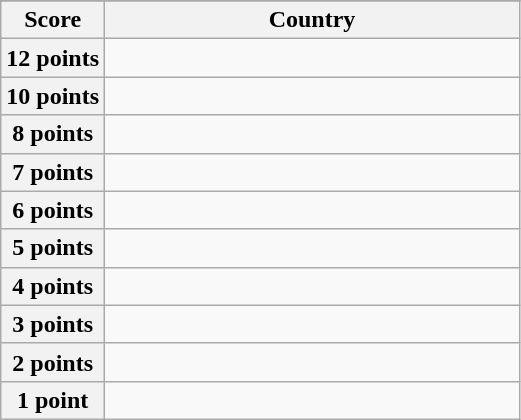<table class="wikitable">
<tr>
</tr>
<tr>
<th scope="col" width="20%">Score</th>
<th scope="col">Country</th>
</tr>
<tr>
<th scope="row">12 points</th>
<td></td>
</tr>
<tr>
<th scope="row">10 points</th>
<td></td>
</tr>
<tr>
<th scope="row">8 points</th>
<td></td>
</tr>
<tr>
<th scope="row">7 points</th>
<td></td>
</tr>
<tr>
<th scope="row">6 points</th>
<td></td>
</tr>
<tr>
<th scope="row">5 points</th>
<td></td>
</tr>
<tr>
<th scope="row">4 points</th>
<td></td>
</tr>
<tr>
<th scope="row">3 points</th>
<td></td>
</tr>
<tr>
<th scope="row">2 points</th>
<td></td>
</tr>
<tr>
<th scope="row">1 point</th>
<td></td>
</tr>
</table>
